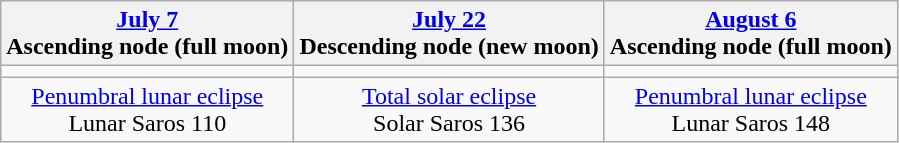<table class="wikitable">
<tr>
<th><a href='#'>July 7</a><br>Ascending node (full moon)<br></th>
<th><a href='#'>July 22</a><br>Descending node (new moon)<br></th>
<th><a href='#'>August 6</a><br>Ascending node (full moon)<br></th>
</tr>
<tr>
<td></td>
<td></td>
<td></td>
</tr>
<tr align=center>
<td><a href='#'>Penumbral lunar eclipse</a><br>Lunar Saros 110</td>
<td><a href='#'>Total solar eclipse</a><br>Solar Saros 136</td>
<td><a href='#'>Penumbral lunar eclipse</a><br>Lunar Saros 148</td>
</tr>
</table>
